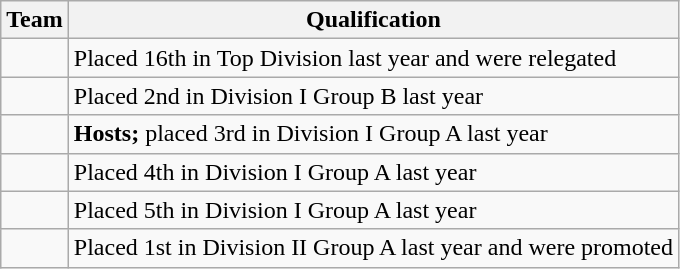<table class="wikitable">
<tr>
<th>Team</th>
<th>Qualification</th>
</tr>
<tr>
<td></td>
<td>Placed 16th in Top Division last year and were relegated</td>
</tr>
<tr>
<td></td>
<td>Placed 2nd in Division I Group B last year</td>
</tr>
<tr>
<td></td>
<td><strong>Hosts;</strong> placed 3rd in Division I Group A last year</td>
</tr>
<tr>
<td></td>
<td>Placed 4th in Division I Group A last year</td>
</tr>
<tr>
<td></td>
<td>Placed 5th in Division I Group A last year</td>
</tr>
<tr>
<td></td>
<td>Placed 1st in Division II Group A last year and were promoted</td>
</tr>
</table>
